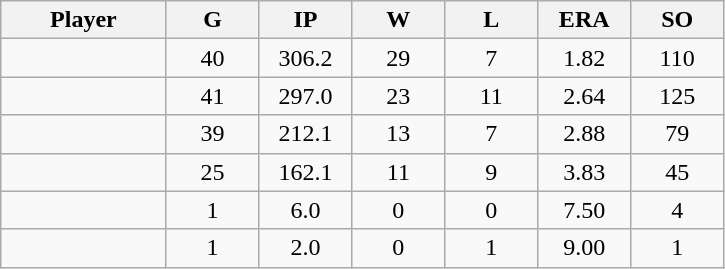<table class="wikitable sortable">
<tr>
<th bgcolor="#DDDDFF" width="16%">Player</th>
<th bgcolor="#DDDDFF" width="9%">G</th>
<th bgcolor="#DDDDFF" width="9%">IP</th>
<th bgcolor="#DDDDFF" width="9%">W</th>
<th bgcolor="#DDDDFF" width="9%">L</th>
<th bgcolor="#DDDDFF" width="9%">ERA</th>
<th bgcolor="#DDDDFF" width="9%">SO</th>
</tr>
<tr align="center">
<td></td>
<td>40</td>
<td>306.2</td>
<td>29</td>
<td>7</td>
<td>1.82</td>
<td>110</td>
</tr>
<tr align="center">
<td></td>
<td>41</td>
<td>297.0</td>
<td>23</td>
<td>11</td>
<td>2.64</td>
<td>125</td>
</tr>
<tr align="center">
<td></td>
<td>39</td>
<td>212.1</td>
<td>13</td>
<td>7</td>
<td>2.88</td>
<td>79</td>
</tr>
<tr align="center">
<td></td>
<td>25</td>
<td>162.1</td>
<td>11</td>
<td>9</td>
<td>3.83</td>
<td>45</td>
</tr>
<tr align="center">
<td></td>
<td>1</td>
<td>6.0</td>
<td>0</td>
<td>0</td>
<td>7.50</td>
<td>4</td>
</tr>
<tr align="center">
<td></td>
<td>1</td>
<td>2.0</td>
<td>0</td>
<td>1</td>
<td>9.00</td>
<td>1</td>
</tr>
</table>
